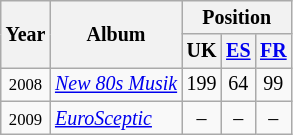<table class="wikitable" style="font-size: 10pt; text-align: center">
<tr>
<th rowspan="2">Year</th>
<th rowspan="2">Album</th>
<th colspan="3">Position</th>
</tr>
<tr style="font-size:100%;">
<th style="width:1em;">UK</th>
<th style="width:1em;"><a href='#'>ES</a></th>
<th style="width:1em;"><a href='#'>FR</a></th>
</tr>
<tr>
<td><small>2008</small></td>
<td align="left"><em><a href='#'>New 80s Musik</a></em></td>
<td style="text-align:center;">199</td>
<td style="text-align:center;">64</td>
<td style="text-align:center;">99</td>
</tr>
<tr>
<td><small>2009</small></td>
<td align="left"><em><a href='#'>EuroSceptic</a></em></td>
<td style="text-align:center;">–</td>
<td style="text-align:center;">–</td>
<td style="text-align:center;">–</td>
</tr>
</table>
